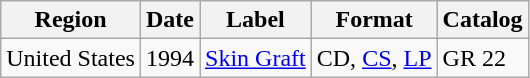<table class="wikitable">
<tr>
<th>Region</th>
<th>Date</th>
<th>Label</th>
<th>Format</th>
<th>Catalog</th>
</tr>
<tr>
<td>United States</td>
<td>1994</td>
<td><a href='#'>Skin Graft</a></td>
<td>CD, <a href='#'>CS</a>, <a href='#'>LP</a></td>
<td>GR 22</td>
</tr>
</table>
